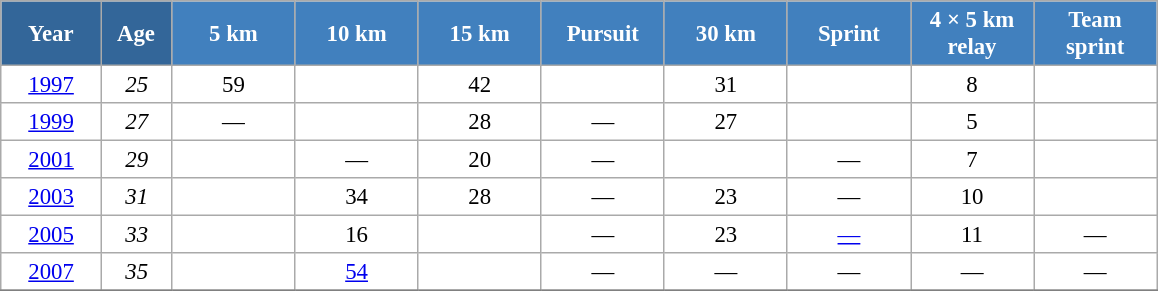<table class="wikitable" style="font-size:95%; text-align:center; border:grey solid 1px; border-collapse:collapse; background:#ffffff;">
<tr>
<th style="background-color:#369; color:white; width:60px;"> Year </th>
<th style="background-color:#369; color:white; width:40px;"> Age </th>
<th style="background-color:#4180be; color:white; width:75px;"> 5 km </th>
<th style="background-color:#4180be; color:white; width:75px;"> 10 km </th>
<th style="background-color:#4180be; color:white; width:75px;"> 15 km </th>
<th style="background-color:#4180be; color:white; width:75px;"> Pursuit </th>
<th style="background-color:#4180be; color:white; width:75px;"> 30 km </th>
<th style="background-color:#4180be; color:white; width:75px;"> Sprint </th>
<th style="background-color:#4180be; color:white; width:75px;"> 4 × 5 km <br> relay </th>
<th style="background-color:#4180be; color:white; width:75px;"> Team <br> sprint </th>
</tr>
<tr>
<td><a href='#'>1997</a></td>
<td><em>25</em></td>
<td>59</td>
<td></td>
<td>42</td>
<td></td>
<td>31</td>
<td></td>
<td>8</td>
<td></td>
</tr>
<tr>
<td><a href='#'>1999</a></td>
<td><em>27</em></td>
<td>—</td>
<td></td>
<td>28</td>
<td>—</td>
<td>27</td>
<td></td>
<td>5</td>
<td></td>
</tr>
<tr>
<td><a href='#'>2001</a></td>
<td><em>29</em></td>
<td></td>
<td>—</td>
<td>20</td>
<td>—</td>
<td></td>
<td>—</td>
<td>7</td>
<td></td>
</tr>
<tr>
<td><a href='#'>2003</a></td>
<td><em>31</em></td>
<td></td>
<td>34</td>
<td>28</td>
<td>—</td>
<td>23</td>
<td>—</td>
<td>10</td>
<td></td>
</tr>
<tr>
<td><a href='#'>2005</a></td>
<td><em>33</em></td>
<td></td>
<td>16</td>
<td></td>
<td>—</td>
<td>23</td>
<td><a href='#'>—</a></td>
<td>11</td>
<td>—</td>
</tr>
<tr>
<td><a href='#'>2007</a></td>
<td><em>35</em></td>
<td></td>
<td><a href='#'>54</a></td>
<td></td>
<td>—</td>
<td>—</td>
<td>—</td>
<td>—</td>
<td>—</td>
</tr>
<tr>
</tr>
</table>
